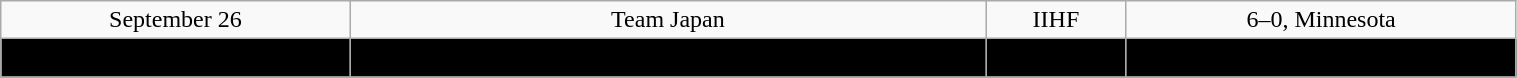<table class="wikitable" width="80%" style="text-align:center;">
<tr>
<td>September 26</td>
<td>Team Japan</td>
<td>IIHF</td>
<td>6–0, Minnesota</td>
</tr>
<tr bgcolor=" ">
<td>September 27</td>
<td>Univ. of British Columbia</td>
<td>CIS</td>
<td>7–0, Minnesota</td>
</tr>
</table>
